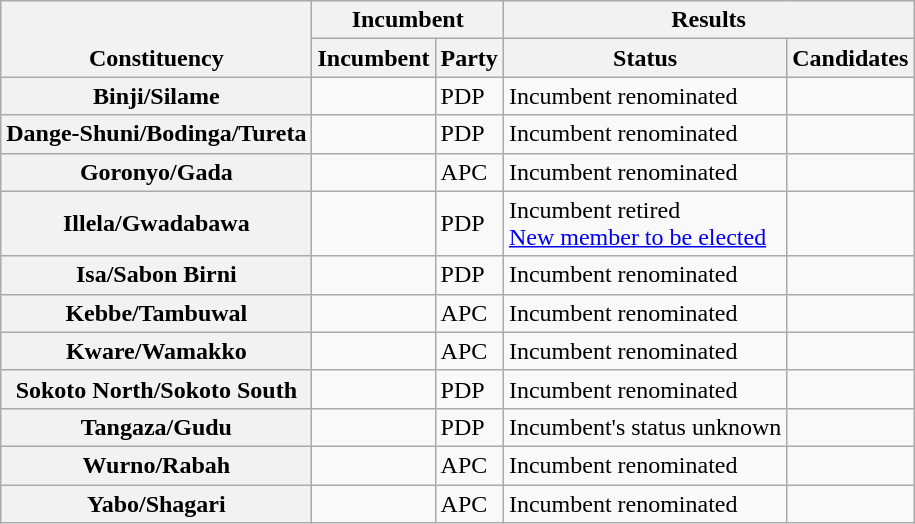<table class="wikitable sortable">
<tr valign=bottom>
<th rowspan=2>Constituency</th>
<th colspan=2>Incumbent</th>
<th colspan=2>Results</th>
</tr>
<tr valign=bottom>
<th>Incumbent</th>
<th>Party</th>
<th>Status</th>
<th>Candidates</th>
</tr>
<tr>
<th>Binji/Silame</th>
<td></td>
<td>PDP</td>
<td>Incumbent renominated</td>
<td nowrap></td>
</tr>
<tr>
<th>Dange-Shuni/Bodinga/Tureta</th>
<td></td>
<td>PDP</td>
<td>Incumbent renominated</td>
<td nowrap></td>
</tr>
<tr>
<th>Goronyo/Gada</th>
<td></td>
<td>APC</td>
<td>Incumbent renominated</td>
<td nowrap></td>
</tr>
<tr>
<th>Illela/Gwadabawa</th>
<td></td>
<td>PDP</td>
<td>Incumbent retired<br><a href='#'>New member to be elected</a></td>
<td nowrap></td>
</tr>
<tr>
<th>Isa/Sabon Birni</th>
<td></td>
<td>PDP</td>
<td>Incumbent renominated</td>
<td nowrap></td>
</tr>
<tr>
<th>Kebbe/Tambuwal</th>
<td></td>
<td>APC</td>
<td>Incumbent renominated</td>
<td nowrap></td>
</tr>
<tr>
<th>Kware/Wamakko</th>
<td></td>
<td>APC</td>
<td>Incumbent renominated</td>
<td nowrap></td>
</tr>
<tr>
<th>Sokoto North/Sokoto South</th>
<td></td>
<td>PDP</td>
<td>Incumbent renominated</td>
<td nowrap></td>
</tr>
<tr>
<th>Tangaza/Gudu</th>
<td></td>
<td>PDP</td>
<td>Incumbent's status unknown</td>
<td nowrap></td>
</tr>
<tr>
<th>Wurno/Rabah</th>
<td></td>
<td>APC</td>
<td>Incumbent renominated</td>
<td nowrap></td>
</tr>
<tr>
<th>Yabo/Shagari</th>
<td></td>
<td>APC</td>
<td>Incumbent renominated</td>
<td nowrap></td>
</tr>
</table>
